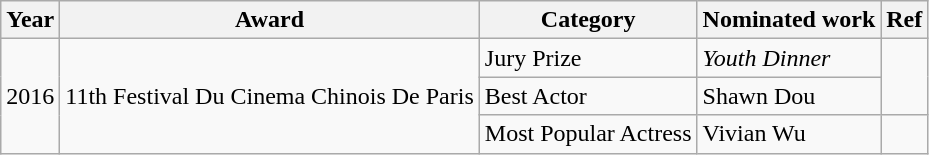<table class="wikitable">
<tr>
<th>Year</th>
<th>Award</th>
<th>Category</th>
<th>Nominated work</th>
<th>Ref</th>
</tr>
<tr>
<td rowspan=3>2016</td>
<td rowspan=3>11th Festival Du Cinema Chinois De Paris</td>
<td>Jury Prize</td>
<td><em>Youth Dinner</em></td>
<td rowspan=2></td>
</tr>
<tr>
<td>Best Actor</td>
<td>Shawn Dou</td>
</tr>
<tr>
<td>Most Popular Actress</td>
<td>Vivian Wu</td>
<td></td>
</tr>
</table>
